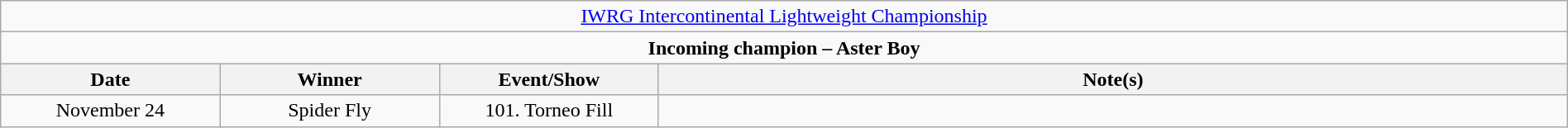<table class="wikitable" style="text-align:center; width:100%;">
<tr>
<td colspan="4" style="text-align: center;"><a href='#'>IWRG Intercontinental Lightweight Championship</a></td>
</tr>
<tr>
<td colspan="4" style="text-align: center;"><strong>Incoming champion – Aster Boy</strong></td>
</tr>
<tr>
<th width=14%>Date</th>
<th width=14%>Winner</th>
<th width=14%>Event/Show</th>
<th width=58%>Note(s)</th>
</tr>
<tr>
<td>November 24</td>
<td>Spider Fly</td>
<td>101. Torneo Fill</td>
<td></td>
</tr>
</table>
